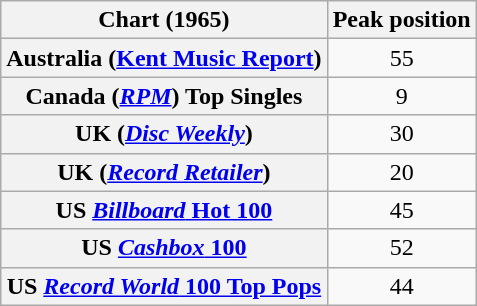<table class="wikitable sortable plainrowheaders" style="text-align:center;">
<tr>
<th scope="col">Chart (1965)</th>
<th scope="col">Peak position</th>
</tr>
<tr>
<th scope="row">Australia (<a href='#'>Kent Music Report</a>)</th>
<td align="center">55</td>
</tr>
<tr>
<th scope="row">Canada (<a href='#'><em>RPM</em></a>) Top Singles</th>
<td align="center">9</td>
</tr>
<tr>
<th scope="row">UK (<em><a href='#'>Disc Weekly</a></em>)</th>
<td>30</td>
</tr>
<tr>
<th scope="row">UK (<em><a href='#'>Record Retailer</a></em>)</th>
<td>20</td>
</tr>
<tr>
<th scope="row">US <a href='#'><em>Billboard</em> Hot 100</a></th>
<td align="center">45</td>
</tr>
<tr>
<th scope="row">US <a href='#'><em>Cashbox</em> 100</a></th>
<td align="center">52</td>
</tr>
<tr>
<th scope="row">US <a href='#'><em>Record World</em> 100 Top Pops</a></th>
<td align="center">44</td>
</tr>
</table>
